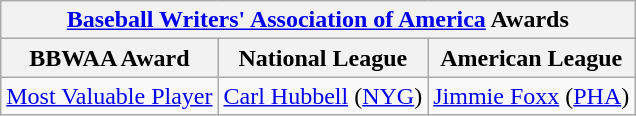<table class="wikitable">
<tr>
<th colspan="3"><a href='#'>Baseball Writers' Association of America</a> Awards</th>
</tr>
<tr>
<th>BBWAA Award</th>
<th>National League</th>
<th>American League</th>
</tr>
<tr>
<td><a href='#'>Most Valuable Player</a></td>
<td><a href='#'>Carl Hubbell</a> (<a href='#'>NYG</a>)</td>
<td><a href='#'>Jimmie Foxx</a> (<a href='#'>PHA</a>)</td>
</tr>
</table>
